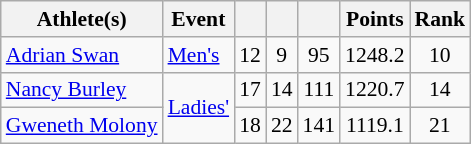<table class="wikitable" style="font-size:90%">
<tr>
<th>Athlete(s)</th>
<th>Event</th>
<th></th>
<th></th>
<th></th>
<th>Points</th>
<th>Rank</th>
</tr>
<tr align="center">
<td align="left"><a href='#'>Adrian Swan</a></td>
<td align="left"><a href='#'>Men's</a></td>
<td>12</td>
<td>9</td>
<td>95</td>
<td>1248.2</td>
<td>10</td>
</tr>
<tr align="center">
<td align="left"><a href='#'>Nancy Burley</a></td>
<td align="left" rowspan=2><a href='#'>Ladies'</a></td>
<td>17</td>
<td>14</td>
<td>111</td>
<td>1220.7</td>
<td>14</td>
</tr>
<tr align="center">
<td align="left"><a href='#'>Gweneth Molony</a></td>
<td>18</td>
<td>22</td>
<td>141</td>
<td>1119.1</td>
<td>21</td>
</tr>
</table>
